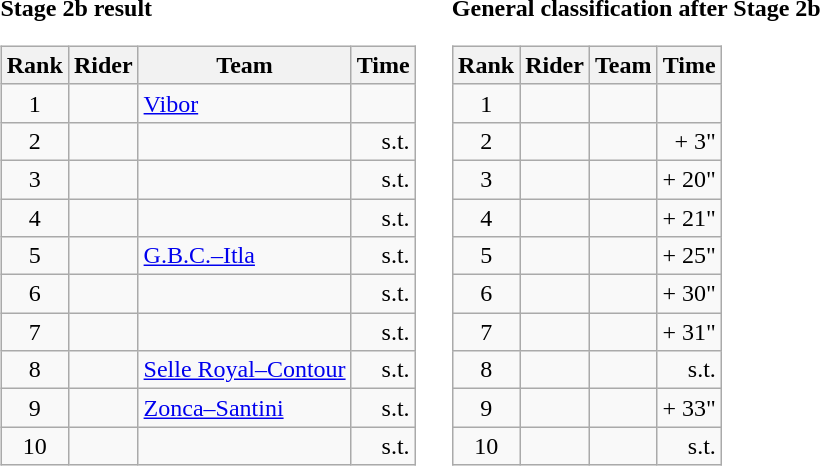<table>
<tr>
<td><strong>Stage 2b result</strong><br><table class="wikitable">
<tr>
<th scope="col">Rank</th>
<th scope="col">Rider</th>
<th scope="col">Team</th>
<th scope="col">Time</th>
</tr>
<tr>
<td style="text-align:center;">1</td>
<td></td>
<td><a href='#'>Vibor</a></td>
<td style="text-align:right;"></td>
</tr>
<tr>
<td style="text-align:center;">2</td>
<td></td>
<td></td>
<td style="text-align:right;">s.t.</td>
</tr>
<tr>
<td style="text-align:center;">3</td>
<td></td>
<td></td>
<td style="text-align:right;">s.t.</td>
</tr>
<tr>
<td style="text-align:center;">4</td>
<td></td>
<td></td>
<td style="text-align:right;">s.t.</td>
</tr>
<tr>
<td style="text-align:center;">5</td>
<td></td>
<td><a href='#'>G.B.C.–Itla</a></td>
<td style="text-align:right;">s.t.</td>
</tr>
<tr>
<td style="text-align:center;">6</td>
<td></td>
<td></td>
<td style="text-align:right;">s.t.</td>
</tr>
<tr>
<td style="text-align:center;">7</td>
<td></td>
<td></td>
<td style="text-align:right;">s.t.</td>
</tr>
<tr>
<td style="text-align:center;">8</td>
<td></td>
<td><a href='#'>Selle Royal–Contour</a></td>
<td style="text-align:right;">s.t.</td>
</tr>
<tr>
<td style="text-align:center;">9</td>
<td></td>
<td><a href='#'>Zonca–Santini</a></td>
<td style="text-align:right;">s.t.</td>
</tr>
<tr>
<td style="text-align:center;">10</td>
<td></td>
<td></td>
<td style="text-align:right;">s.t.</td>
</tr>
</table>
</td>
<td></td>
<td><strong>General classification after Stage 2b</strong><br><table class="wikitable">
<tr>
<th scope="col">Rank</th>
<th scope="col">Rider</th>
<th scope="col">Team</th>
<th scope="col">Time</th>
</tr>
<tr>
<td style="text-align:center;">1</td>
<td></td>
<td></td>
<td style="text-align:right;"></td>
</tr>
<tr>
<td style="text-align:center;">2</td>
<td></td>
<td></td>
<td style="text-align:right;">+ 3"</td>
</tr>
<tr>
<td style="text-align:center;">3</td>
<td></td>
<td></td>
<td style="text-align:right;">+ 20"</td>
</tr>
<tr>
<td style="text-align:center;">4</td>
<td></td>
<td></td>
<td style="text-align:right;">+ 21"</td>
</tr>
<tr>
<td style="text-align:center;">5</td>
<td></td>
<td></td>
<td style="text-align:right;">+ 25"</td>
</tr>
<tr>
<td style="text-align:center;">6</td>
<td></td>
<td></td>
<td style="text-align:right;">+ 30"</td>
</tr>
<tr>
<td style="text-align:center;">7</td>
<td></td>
<td></td>
<td style="text-align:right;">+ 31"</td>
</tr>
<tr>
<td style="text-align:center;">8</td>
<td></td>
<td></td>
<td style="text-align:right;">s.t.</td>
</tr>
<tr>
<td style="text-align:center;">9</td>
<td></td>
<td></td>
<td style="text-align:right;">+ 33"</td>
</tr>
<tr>
<td style="text-align:center;">10</td>
<td></td>
<td></td>
<td style="text-align:right;">s.t.</td>
</tr>
</table>
</td>
</tr>
</table>
